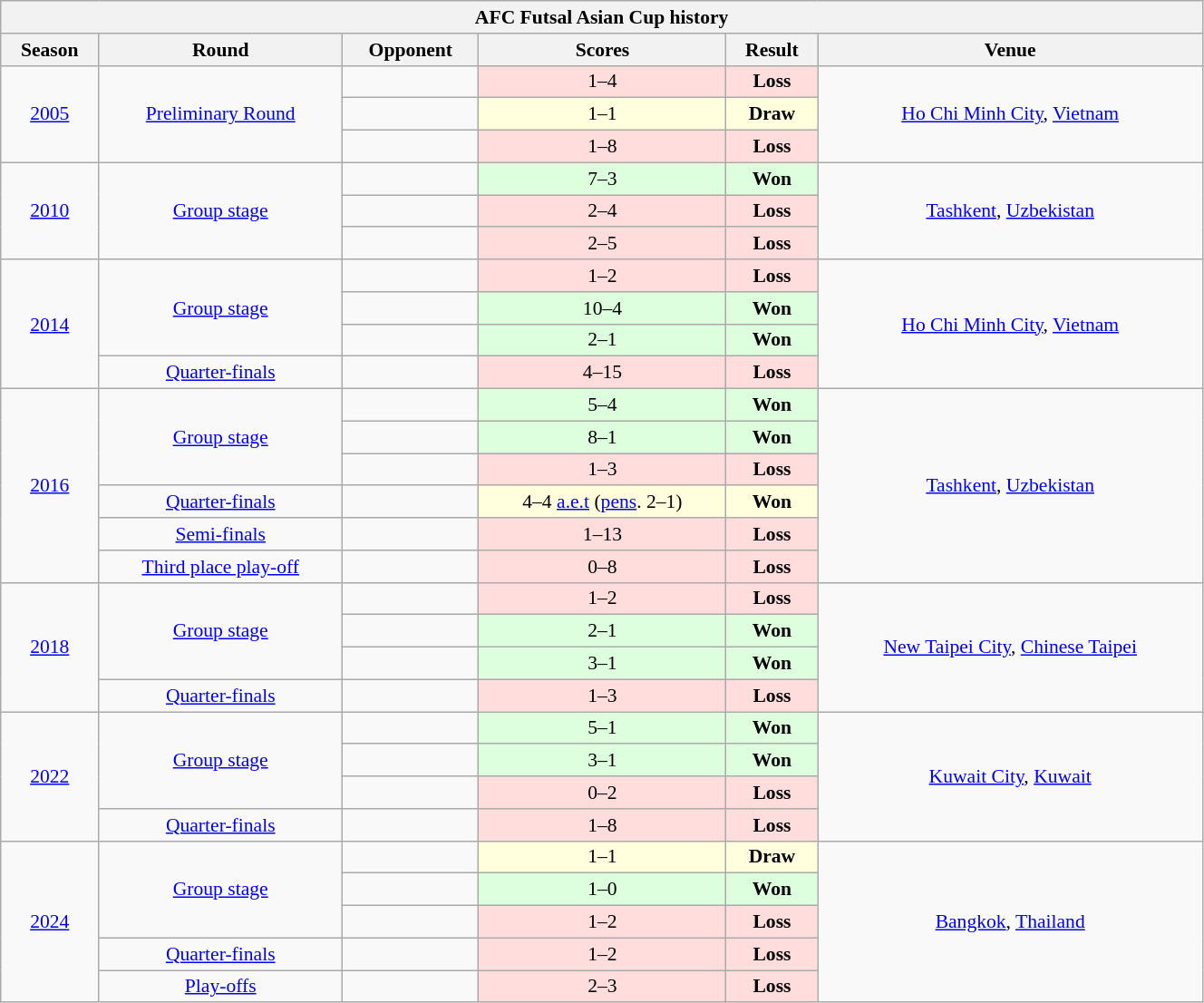<table class="wikitable collapsible collapsed" style="text-align:center; font-size:90%; width:70%;">
<tr>
<th colspan="6">AFC Futsal Asian Cup history</th>
</tr>
<tr>
<th>Season</th>
<th>Round</th>
<th>Opponent</th>
<th>Scores</th>
<th>Result</th>
<th>Venue</th>
</tr>
<tr>
<td rowspan=3><a href='#'>2005</a></td>
<td rowspan=3><a href='#'>Preliminary Round</a></td>
<td style="text-align:left"></td>
<td style="background:#fdd;">1–4</td>
<td style="background:#fdd;"><strong>Loss</strong></td>
<td rowspan=3> <a href='#'>Ho Chi Minh City</a>, <a href='#'>Vietnam</a></td>
</tr>
<tr>
<td style="text-align:left"></td>
<td style="background:#ffd;">1–1</td>
<td style="background:#ffd;"><strong>Draw</strong></td>
</tr>
<tr>
<td style="text-align:left"></td>
<td style="background:#fdd;">1–8</td>
<td style="background:#fdd;"><strong>Loss</strong></td>
</tr>
<tr>
<td rowspan=3><a href='#'>2010</a></td>
<td rowspan=3><a href='#'>Group stage</a></td>
<td style="text-align:left"></td>
<td style="background:#dfd;">7–3</td>
<td style="background:#dfd;"><strong>Won</strong></td>
<td rowspan=3> <a href='#'>Tashkent</a>, <a href='#'>Uzbekistan</a></td>
</tr>
<tr>
<td style="text-align:left"></td>
<td style="background:#fdd;">2–4</td>
<td style="background:#fdd;"><strong>Loss</strong></td>
</tr>
<tr>
<td style="text-align:left"></td>
<td style="background:#fdd;">2–5</td>
<td style="background:#fdd;"><strong>Loss</strong></td>
</tr>
<tr>
<td rowspan=4><a href='#'>2014</a></td>
<td rowspan=3><a href='#'>Group stage</a></td>
<td style="text-align:left"></td>
<td style="background:#fdd;">1–2</td>
<td style="background:#fdd;"><strong>Loss</strong></td>
<td rowspan=4> <a href='#'>Ho Chi Minh City</a>, <a href='#'>Vietnam</a></td>
</tr>
<tr>
<td style="text-align:left"></td>
<td style="background:#dfd;">10–4</td>
<td style="background:#dfd;"><strong>Won</strong></td>
</tr>
<tr>
<td style="text-align:left"></td>
<td style="background:#dfd;">2–1</td>
<td style="background:#dfd;"><strong>Won</strong></td>
</tr>
<tr>
<td><a href='#'>Quarter-finals</a></td>
<td style="text-align:left"></td>
<td style="background:#fdd;">4–15</td>
<td style="background:#fdd;"><strong>Loss</strong></td>
</tr>
<tr>
<td rowspan=6><a href='#'>2016</a></td>
<td rowspan=3><a href='#'>Group stage</a></td>
<td style="text-align:left"></td>
<td style="background:#dfd;">5–4</td>
<td style="background:#dfd;"><strong>Won</strong></td>
<td rowspan=6> <a href='#'>Tashkent</a>, <a href='#'>Uzbekistan</a></td>
</tr>
<tr>
<td style="text-align:left"></td>
<td style="background:#dfd;">8–1</td>
<td style="background:#dfd;"><strong>Won</strong></td>
</tr>
<tr>
<td style="text-align:left"></td>
<td style="background:#fdd;">1–3</td>
<td style="background:#fdd;"><strong>Loss</strong></td>
</tr>
<tr>
<td><a href='#'>Quarter-finals</a></td>
<td style="text-align:left"></td>
<td style="background:#ffd;">4–4 <a href='#'>a.e.t</a> (<a href='#'>pens</a>. 2–1)</td>
<td style="background:#ffd;"><strong>Won</strong></td>
</tr>
<tr>
<td><a href='#'>Semi-finals</a></td>
<td style="text-align:left"></td>
<td style="background:#fdd;">1–13</td>
<td style="background:#fdd;"><strong>Loss</strong></td>
</tr>
<tr>
<td><a href='#'>Third place play-off</a></td>
<td style="text-align:left"></td>
<td style="background:#fdd;">0–8</td>
<td style="background:#fdd;"><strong>Loss</strong></td>
</tr>
<tr>
<td rowspan=4><a href='#'>2018</a></td>
<td rowspan=3><a href='#'>Group stage</a></td>
<td style="text-align:left"></td>
<td style="background:#fdd;">1–2</td>
<td style="background:#fdd;"><strong>Loss</strong></td>
<td rowspan=4> <a href='#'>New Taipei City</a>, <a href='#'>Chinese Taipei</a></td>
</tr>
<tr>
<td style="text-align:left"></td>
<td style="background:#dfd;">2–1</td>
<td style="background:#dfd;"><strong>Won</strong></td>
</tr>
<tr>
<td style="text-align:left"></td>
<td style="background:#dfd;">3–1</td>
<td style="background:#dfd;"><strong>Won</strong></td>
</tr>
<tr>
<td><a href='#'>Quarter-finals</a></td>
<td style="text-align:left"></td>
<td style="background:#fdd;">1–3</td>
<td style="background:#fdd;"><strong>Loss</strong></td>
</tr>
<tr>
<td rowspan=4><a href='#'>2022</a></td>
<td rowspan=3><a href='#'>Group stage</a></td>
<td style="text-align:left"></td>
<td style="background:#dfd;">5–1</td>
<td style="background:#dfd;"><strong>Won</strong></td>
<td rowspan=4> <a href='#'>Kuwait City</a>, <a href='#'>Kuwait</a></td>
</tr>
<tr>
<td style="text-align:left"></td>
<td style="background:#dfd;">3–1</td>
<td style="background:#dfd;"><strong>Won</strong></td>
</tr>
<tr>
<td style="text-align:left"></td>
<td style="background:#fdd;">0–2</td>
<td style="background:#fdd;"><strong>Loss</strong></td>
</tr>
<tr>
<td><a href='#'>Quarter-finals</a></td>
<td style="text-align:left"></td>
<td style="background:#fdd;">1–8</td>
<td style="background:#fdd;"><strong>Loss</strong></td>
</tr>
<tr>
<td rowspan=5><a href='#'>2024</a></td>
<td rowspan=3><a href='#'>Group stage</a></td>
<td style="text-align:left"></td>
<td style="background:#ffd;">1–1</td>
<td style="background:#ffd;"><strong>Draw</strong></td>
<td rowspan=5> <a href='#'>Bangkok</a>, <a href='#'>Thailand</a></td>
</tr>
<tr>
<td style="text-align:left"></td>
<td style="background:#dfd;">1–0</td>
<td style="background:#dfd;"><strong>Won</strong></td>
</tr>
<tr>
<td style="text-align:left"></td>
<td style="background:#fdd;">1–2</td>
<td style="background:#fdd;"><strong>Loss</strong></td>
</tr>
<tr>
<td><a href='#'>Quarter-finals</a></td>
<td style="text-align:left"></td>
<td style="background:#fdd;">1–2</td>
<td style="background:#fdd;"><strong>Loss</strong></td>
</tr>
<tr>
<td><a href='#'>Play-offs</a></td>
<td style="text-align:left"></td>
<td style="background:#fdd;">2–3</td>
<td style="background:#fdd;"><strong>Loss</strong></td>
</tr>
</table>
